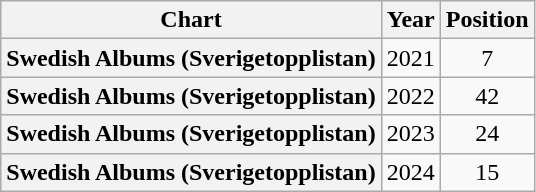<table class="wikitable plainrowheaders" style="text-align:center">
<tr>
<th scope="col">Chart</th>
<th scope="col">Year</th>
<th scope="col">Position</th>
</tr>
<tr>
<th scope="row">Swedish Albums (Sverigetopplistan)</th>
<td>2021</td>
<td>7</td>
</tr>
<tr>
<th scope="row">Swedish Albums (Sverigetopplistan)</th>
<td>2022</td>
<td>42</td>
</tr>
<tr>
<th scope="row">Swedish Albums (Sverigetopplistan)</th>
<td>2023</td>
<td>24</td>
</tr>
<tr>
<th scope="row">Swedish Albums (Sverigetopplistan)</th>
<td>2024</td>
<td>15</td>
</tr>
</table>
